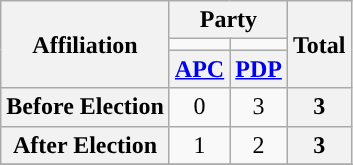<table class="wikitable" style="text-align:center">
<tr>
<th rowspan="3">Affiliation</th>
<th colspan="2">Party</th>
<th rowspan="3">Total</th>
</tr>
<tr>
<td style="background-color:"></td>
<td style="background-color:"></td>
</tr>
<tr>
<th><a href='#'>APC</a></th>
<th><a href='#'>PDP</a></th>
</tr>
<tr>
<th>Before Election</th>
<td>0</td>
<td>3</td>
<th>3</th>
</tr>
<tr>
<th>After Election</th>
<td>1</td>
<td>2</td>
<th>3</th>
</tr>
<tr>
</tr>
</table>
